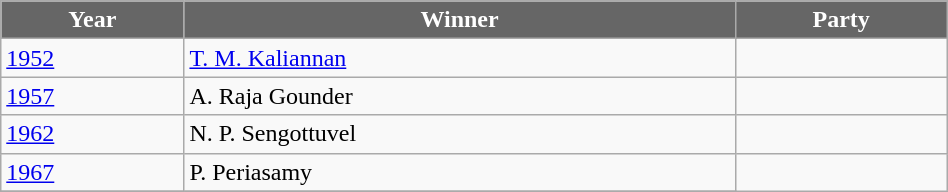<table class="wikitable" width="50%">
<tr>
<th style="background-color:#666666; color:white">Year</th>
<th style="background-color:#666666; color:white">Winner</th>
<th style="background-color:#666666; color:white" colspan="2">Party</th>
</tr>
<tr>
<td><a href='#'>1952</a></td>
<td><a href='#'>T. M. Kaliannan</a></td>
<td></td>
</tr>
<tr>
<td><a href='#'>1957</a></td>
<td>A. Raja Gounder</td>
</tr>
<tr>
<td><a href='#'>1962</a></td>
<td>N. P. Sengottuvel</td>
<td></td>
</tr>
<tr>
<td><a href='#'>1967</a></td>
<td>P. Periasamy</td>
</tr>
<tr>
</tr>
</table>
